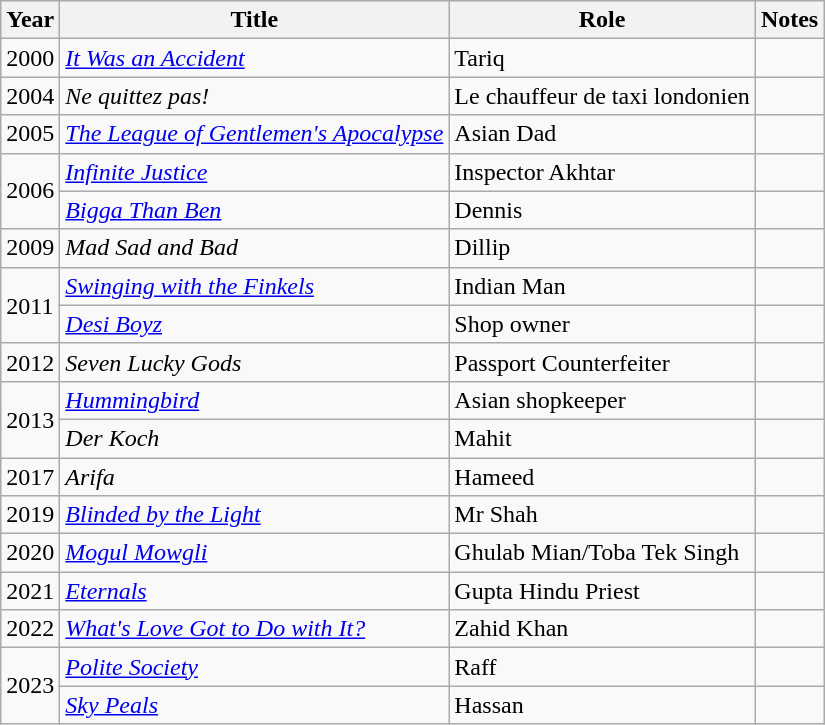<table class="wikitable" style="font-size: 100%;">
<tr>
<th>Year</th>
<th>Title</th>
<th>Role</th>
<th>Notes</th>
</tr>
<tr>
<td rowspan="1">2000</td>
<td><em><a href='#'>It Was an Accident</a></em></td>
<td>Tariq</td>
<td></td>
</tr>
<tr>
<td rowspan="1">2004</td>
<td><em>Ne quittez pas!</em></td>
<td>Le chauffeur de taxi londonien</td>
<td></td>
</tr>
<tr>
<td rowspan="1">2005</td>
<td><em><a href='#'>The League of Gentlemen's Apocalypse</a></em></td>
<td>Asian Dad</td>
<td></td>
</tr>
<tr>
<td rowspan="2">2006</td>
<td><em><a href='#'>Infinite Justice</a></em></td>
<td>Inspector Akhtar</td>
<td></td>
</tr>
<tr>
<td><em><a href='#'>Bigga Than Ben</a></em></td>
<td>Dennis</td>
<td></td>
</tr>
<tr>
<td rowspan="1">2009</td>
<td><em>Mad Sad and Bad</em></td>
<td>Dillip</td>
<td></td>
</tr>
<tr>
<td rowspan="2">2011</td>
<td><em><a href='#'>Swinging with the Finkels</a></em></td>
<td>Indian Man</td>
<td></td>
</tr>
<tr>
<td><em><a href='#'>Desi Boyz</a></em></td>
<td>Shop owner</td>
<td></td>
</tr>
<tr>
<td rowspan="1">2012</td>
<td><em>Seven Lucky Gods</em></td>
<td>Passport Counterfeiter</td>
<td></td>
</tr>
<tr>
<td rowspan="2">2013</td>
<td><em><a href='#'>Hummingbird</a></em></td>
<td>Asian shopkeeper</td>
<td></td>
</tr>
<tr>
<td><em>Der Koch</em></td>
<td>Mahit</td>
<td></td>
</tr>
<tr>
<td rowspan="1">2017</td>
<td><em>Arifa</em></td>
<td>Hameed</td>
<td></td>
</tr>
<tr>
<td rowspan="1">2019</td>
<td><em><a href='#'>Blinded by the Light</a></em></td>
<td>Mr Shah</td>
</tr>
<tr>
<td rowspan="1">2020</td>
<td><em><a href='#'>Mogul Mowgli</a></em></td>
<td>Ghulab Mian/Toba Tek Singh</td>
<td></td>
</tr>
<tr>
<td rowspan="1">2021</td>
<td><em><a href='#'>Eternals</a></em></td>
<td>Gupta Hindu Priest</td>
<td></td>
</tr>
<tr>
<td rowspan="1">2022</td>
<td><em><a href='#'>What's Love Got to Do with It?</a></em></td>
<td>Zahid Khan</td>
<td></td>
</tr>
<tr>
<td rowspan="2">2023</td>
<td><em><a href='#'>Polite Society</a></em></td>
<td>Raff</td>
<td></td>
</tr>
<tr>
<td><em><a href='#'>Sky Peals</a></em></td>
<td>Hassan</td>
<td></td>
</tr>
</table>
